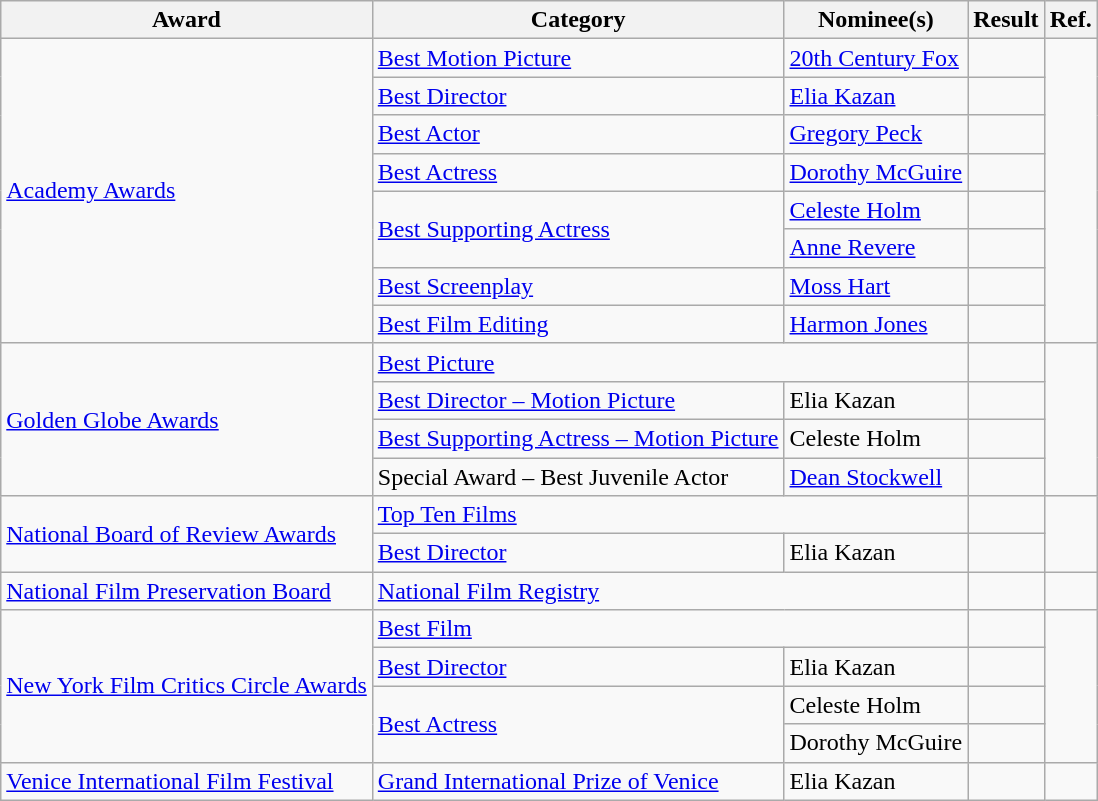<table class="wikitable plainrowheaders">
<tr>
<th>Award</th>
<th>Category</th>
<th>Nominee(s)</th>
<th>Result</th>
<th>Ref.</th>
</tr>
<tr>
<td rowspan="8"><a href='#'>Academy Awards</a></td>
<td><a href='#'>Best Motion Picture</a></td>
<td><a href='#'>20th Century Fox</a></td>
<td></td>
<td rowspan="8" align="center"></td>
</tr>
<tr>
<td><a href='#'>Best Director</a></td>
<td><a href='#'>Elia Kazan</a></td>
<td></td>
</tr>
<tr>
<td><a href='#'>Best Actor</a></td>
<td><a href='#'>Gregory Peck</a></td>
<td></td>
</tr>
<tr>
<td><a href='#'>Best Actress</a></td>
<td><a href='#'>Dorothy McGuire</a></td>
<td></td>
</tr>
<tr>
<td rowspan="2"><a href='#'>Best Supporting Actress</a></td>
<td><a href='#'>Celeste Holm</a></td>
<td></td>
</tr>
<tr>
<td><a href='#'>Anne Revere</a></td>
<td></td>
</tr>
<tr>
<td><a href='#'>Best Screenplay</a></td>
<td><a href='#'>Moss Hart</a></td>
<td></td>
</tr>
<tr>
<td><a href='#'>Best Film Editing</a></td>
<td><a href='#'>Harmon Jones</a></td>
<td></td>
</tr>
<tr>
<td rowspan="4"><a href='#'>Golden Globe Awards</a></td>
<td colspan="2"><a href='#'>Best Picture</a></td>
<td></td>
<td rowspan="4" align="center"></td>
</tr>
<tr>
<td><a href='#'>Best Director – Motion Picture</a></td>
<td>Elia Kazan</td>
<td></td>
</tr>
<tr>
<td><a href='#'>Best Supporting Actress – Motion Picture</a></td>
<td>Celeste Holm</td>
<td></td>
</tr>
<tr>
<td>Special Award – Best Juvenile Actor</td>
<td><a href='#'>Dean Stockwell</a></td>
<td></td>
</tr>
<tr>
<td rowspan="2"><a href='#'>National Board of Review Awards</a></td>
<td colspan="2"><a href='#'>Top Ten Films</a></td>
<td></td>
<td rowspan="2" align="center"></td>
</tr>
<tr>
<td><a href='#'>Best Director</a></td>
<td>Elia Kazan</td>
<td></td>
</tr>
<tr>
<td><a href='#'>National Film Preservation Board</a></td>
<td colspan="2"><a href='#'>National Film Registry</a></td>
<td></td>
<td align="center"></td>
</tr>
<tr>
<td rowspan="4"><a href='#'>New York Film Critics Circle Awards</a></td>
<td colspan="2"><a href='#'>Best Film</a></td>
<td></td>
<td rowspan="4" align="center"></td>
</tr>
<tr>
<td><a href='#'>Best Director</a></td>
<td>Elia Kazan </td>
<td></td>
</tr>
<tr>
<td rowspan="2"><a href='#'>Best Actress</a></td>
<td>Celeste Holm</td>
<td></td>
</tr>
<tr>
<td>Dorothy McGuire</td>
<td></td>
</tr>
<tr>
<td><a href='#'>Venice International Film Festival</a></td>
<td><a href='#'>Grand International Prize of Venice</a></td>
<td>Elia Kazan</td>
<td></td>
<td align="center"></td>
</tr>
</table>
